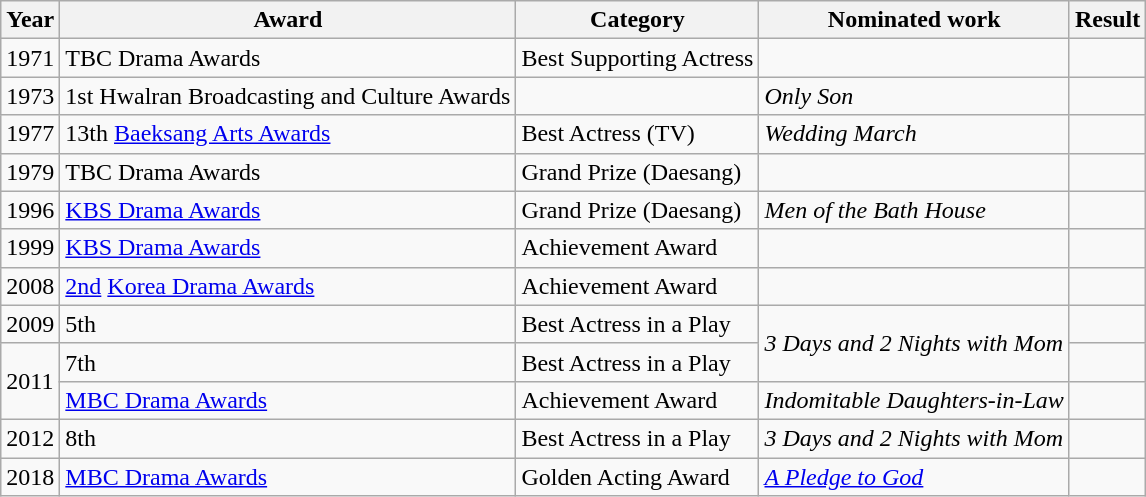<table class="wikitable">
<tr>
<th>Year</th>
<th>Award</th>
<th>Category</th>
<th>Nominated work</th>
<th>Result</th>
</tr>
<tr>
<td>1971</td>
<td>TBC Drama Awards</td>
<td>Best Supporting Actress</td>
<td></td>
<td></td>
</tr>
<tr>
<td>1973</td>
<td>1st Hwalran Broadcasting and Culture Awards</td>
<td></td>
<td><em>Only Son</em></td>
<td></td>
</tr>
<tr>
<td>1977</td>
<td>13th <a href='#'>Baeksang Arts Awards</a></td>
<td>Best Actress (TV)</td>
<td><em>Wedding March</em></td>
<td></td>
</tr>
<tr>
<td>1979</td>
<td>TBC Drama Awards</td>
<td>Grand Prize (Daesang)</td>
<td></td>
<td></td>
</tr>
<tr>
<td>1996</td>
<td><a href='#'>KBS Drama Awards</a></td>
<td>Grand Prize (Daesang)</td>
<td><em>Men of the Bath House</em></td>
<td></td>
</tr>
<tr>
<td>1999</td>
<td><a href='#'>KBS Drama Awards</a></td>
<td>Achievement Award</td>
<td></td>
<td></td>
</tr>
<tr>
<td>2008</td>
<td><a href='#'>2nd</a> <a href='#'>Korea Drama Awards</a></td>
<td>Achievement Award</td>
<td></td>
<td></td>
</tr>
<tr>
<td>2009</td>
<td>5th </td>
<td>Best Actress in a Play</td>
<td rowspan=2><em>3 Days and 2 Nights with Mom</em></td>
<td></td>
</tr>
<tr>
<td rowspan=2>2011</td>
<td>7th </td>
<td>Best Actress in a Play</td>
<td></td>
</tr>
<tr>
<td><a href='#'>MBC Drama Awards</a></td>
<td>Achievement Award</td>
<td><em>Indomitable Daughters-in-Law</em></td>
<td></td>
</tr>
<tr>
<td>2012</td>
<td>8th </td>
<td>Best Actress in a Play</td>
<td><em>3 Days and 2 Nights with Mom</em></td>
<td></td>
</tr>
<tr>
<td>2018</td>
<td><a href='#'>MBC Drama Awards</a></td>
<td>Golden Acting Award</td>
<td><em><a href='#'>A Pledge to God</a></em></td>
<td></td>
</tr>
</table>
